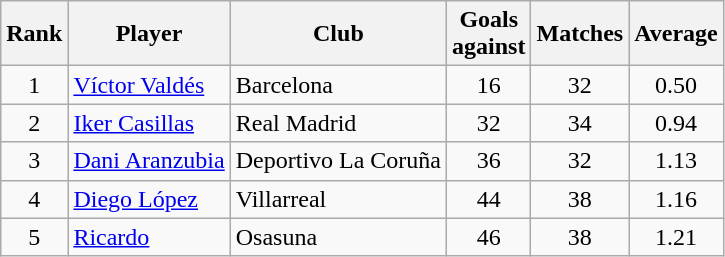<table class="wikitable" style="text-align:center">
<tr>
<th>Rank</th>
<th>Player</th>
<th>Club</th>
<th>Goals <br> against</th>
<th>Matches</th>
<th>Average</th>
</tr>
<tr>
<td>1</td>
<td align="left"> <a href='#'>Víctor Valdés</a></td>
<td align="left">Barcelona</td>
<td>16</td>
<td>32</td>
<td>0.50</td>
</tr>
<tr>
<td>2</td>
<td align="left"> <a href='#'>Iker Casillas</a></td>
<td align="left">Real Madrid</td>
<td>32</td>
<td>34</td>
<td>0.94</td>
</tr>
<tr>
<td>3</td>
<td align="left"> <a href='#'>Dani Aranzubia</a></td>
<td align="left">Deportivo La Coruña</td>
<td>36</td>
<td>32</td>
<td>1.13</td>
</tr>
<tr>
<td>4</td>
<td align="left"> <a href='#'>Diego López</a></td>
<td align="left">Villarreal</td>
<td>44</td>
<td>38</td>
<td>1.16</td>
</tr>
<tr>
<td>5</td>
<td align="left"> <a href='#'>Ricardo</a></td>
<td align="left">Osasuna</td>
<td>46</td>
<td>38</td>
<td>1.21</td>
</tr>
</table>
